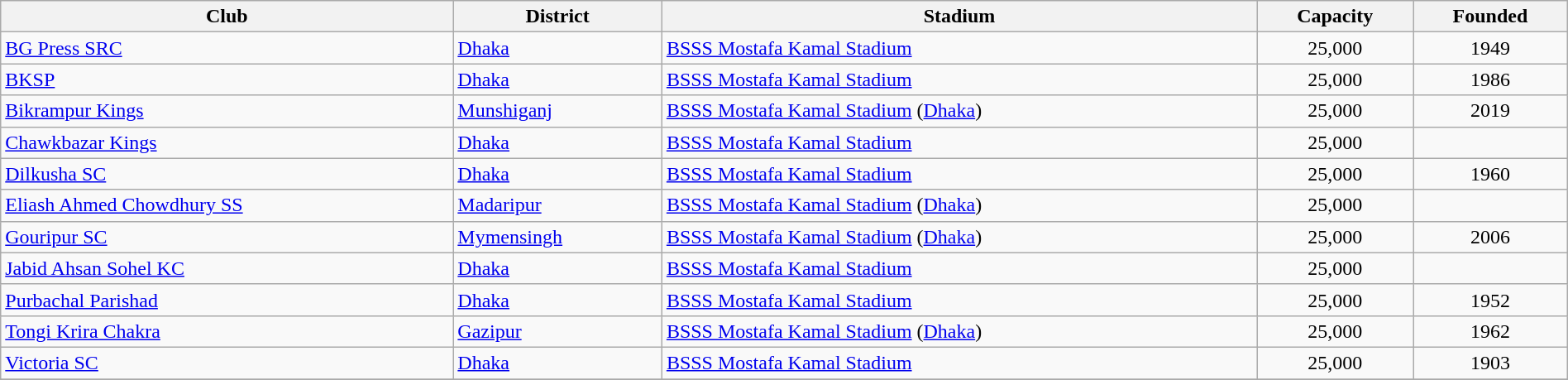<table class="wikitable sortable" style="width:100%; text-align:left">
<tr>
<th>Club</th>
<th>District</th>
<th>Stadium</th>
<th>Capacity</th>
<th>Founded</th>
</tr>
<tr>
<td><a href='#'>BG Press SRC</a></td>
<td><a href='#'>Dhaka</a></td>
<td><a href='#'>BSSS Mostafa Kamal Stadium</a></td>
<td align="center">25,000</td>
<td align="center">1949</td>
</tr>
<tr>
<td><a href='#'>BKSP</a></td>
<td><a href='#'>Dhaka</a></td>
<td><a href='#'>BSSS Mostafa Kamal Stadium</a></td>
<td align="center">25,000</td>
<td align="center">1986</td>
</tr>
<tr>
<td><a href='#'>Bikrampur Kings</a></td>
<td><a href='#'>Munshiganj</a></td>
<td><a href='#'>BSSS Mostafa Kamal Stadium</a> (<a href='#'>Dhaka</a>)</td>
<td align="center">25,000</td>
<td align="center">2019</td>
</tr>
<tr>
<td><a href='#'>Chawkbazar Kings</a></td>
<td><a href='#'>Dhaka</a></td>
<td><a href='#'>BSSS Mostafa Kamal Stadium</a></td>
<td align="center">25,000</td>
<td align="center"></td>
</tr>
<tr>
<td><a href='#'>Dilkusha SC</a></td>
<td><a href='#'>Dhaka</a></td>
<td><a href='#'>BSSS Mostafa Kamal Stadium</a></td>
<td align="center">25,000</td>
<td align="center">1960</td>
</tr>
<tr>
<td><a href='#'>Eliash Ahmed Chowdhury SS</a></td>
<td><a href='#'>Madaripur</a></td>
<td><a href='#'>BSSS Mostafa Kamal Stadium</a> (<a href='#'>Dhaka</a>)</td>
<td align="center">25,000</td>
<td align="center"></td>
</tr>
<tr>
<td><a href='#'>Gouripur SC</a></td>
<td><a href='#'>Mymensingh</a></td>
<td><a href='#'>BSSS Mostafa Kamal Stadium</a> (<a href='#'>Dhaka</a>)</td>
<td align="center">25,000</td>
<td align="center">2006</td>
</tr>
<tr>
<td><a href='#'>Jabid Ahsan Sohel KC</a></td>
<td><a href='#'>Dhaka</a></td>
<td><a href='#'>BSSS Mostafa Kamal Stadium</a></td>
<td align="center">25,000</td>
<td align="center"></td>
</tr>
<tr>
<td><a href='#'>Purbachal Parishad</a></td>
<td><a href='#'>Dhaka</a></td>
<td><a href='#'>BSSS Mostafa Kamal Stadium</a></td>
<td align="center">25,000</td>
<td align="center">1952</td>
</tr>
<tr>
<td><a href='#'>Tongi Krira Chakra</a></td>
<td><a href='#'>Gazipur</a></td>
<td><a href='#'>BSSS Mostafa Kamal Stadium</a> (<a href='#'>Dhaka</a>)</td>
<td align="center">25,000</td>
<td align="center">1962</td>
</tr>
<tr>
<td><a href='#'>Victoria SC</a></td>
<td><a href='#'>Dhaka</a></td>
<td><a href='#'>BSSS Mostafa Kamal Stadium</a></td>
<td align="center">25,000</td>
<td align="center">1903</td>
</tr>
<tr>
</tr>
</table>
